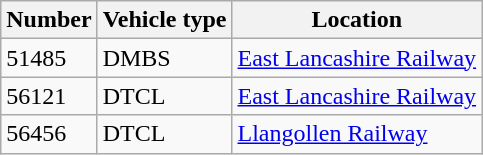<table class="wikitable">
<tr>
<th>Number</th>
<th>Vehicle type</th>
<th>Location</th>
</tr>
<tr>
<td>51485</td>
<td>DMBS</td>
<td><a href='#'>East Lancashire Railway</a></td>
</tr>
<tr>
<td>56121</td>
<td>DTCL</td>
<td><a href='#'>East Lancashire Railway</a></td>
</tr>
<tr>
<td>56456</td>
<td>DTCL</td>
<td><a href='#'>Llangollen Railway</a></td>
</tr>
</table>
